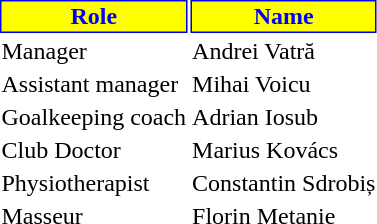<table class="toccolours">
<tr>
<th style="background:#FFFF00;color:#0000FF;border:1px solid #0000FF;">Role</th>
<th style="background:#FFFF00;color:#0000FF;border:1px solid #0000FF;">Name</th>
</tr>
<tr>
<td>Manager</td>
<td> Andrei Vatră</td>
</tr>
<tr>
<td>Assistant manager</td>
<td> Mihai Voicu</td>
</tr>
<tr>
<td>Goalkeeping coach</td>
<td> Adrian Iosub</td>
</tr>
<tr>
<td>Club Doctor</td>
<td> Marius Kovács</td>
</tr>
<tr>
<td>Physiotherapist</td>
<td> Constantin Sdrobiș</td>
</tr>
<tr>
<td>Masseur</td>
<td> Florin Metanie</td>
</tr>
</table>
